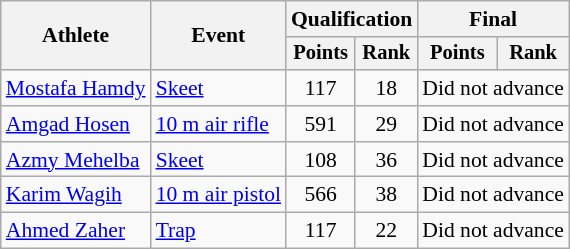<table class="wikitable" style="font-size:90%">
<tr>
<th scope="col" rowspan=2>Athlete</th>
<th scope="col" rowspan=2>Event</th>
<th scope="col" colspan=2>Qualification</th>
<th scope="col" colspan=2>Final</th>
</tr>
<tr style="font-size:95%">
<th scope="col">Points</th>
<th scope="col">Rank</th>
<th scope="col">Points</th>
<th scope="col">Rank</th>
</tr>
<tr align=center>
<td align=left><a href='#'>Mostafa Hamdy</a></td>
<td align=left><a href='#'>Skeet</a></td>
<td>117</td>
<td>18</td>
<td colspan=2>Did not advance</td>
</tr>
<tr align=center>
<td align=left><a href='#'>Amgad Hosen</a></td>
<td align=left><a href='#'>10 m air rifle</a></td>
<td>591</td>
<td>29</td>
<td colspan=2>Did not advance</td>
</tr>
<tr align=center>
<td align=left><a href='#'>Azmy Mehelba</a></td>
<td align=left><a href='#'>Skeet</a></td>
<td>108</td>
<td>36</td>
<td colspan=2>Did not advance</td>
</tr>
<tr align=center>
<td align=left><a href='#'>Karim Wagih</a></td>
<td align=left><a href='#'>10 m air pistol</a></td>
<td>566</td>
<td>38</td>
<td colspan=2>Did not advance</td>
</tr>
<tr align=center>
<td align=left><a href='#'>Ahmed Zaher</a></td>
<td align=left><a href='#'>Trap</a></td>
<td>117</td>
<td>22</td>
<td colspan=2>Did not advance</td>
</tr>
</table>
